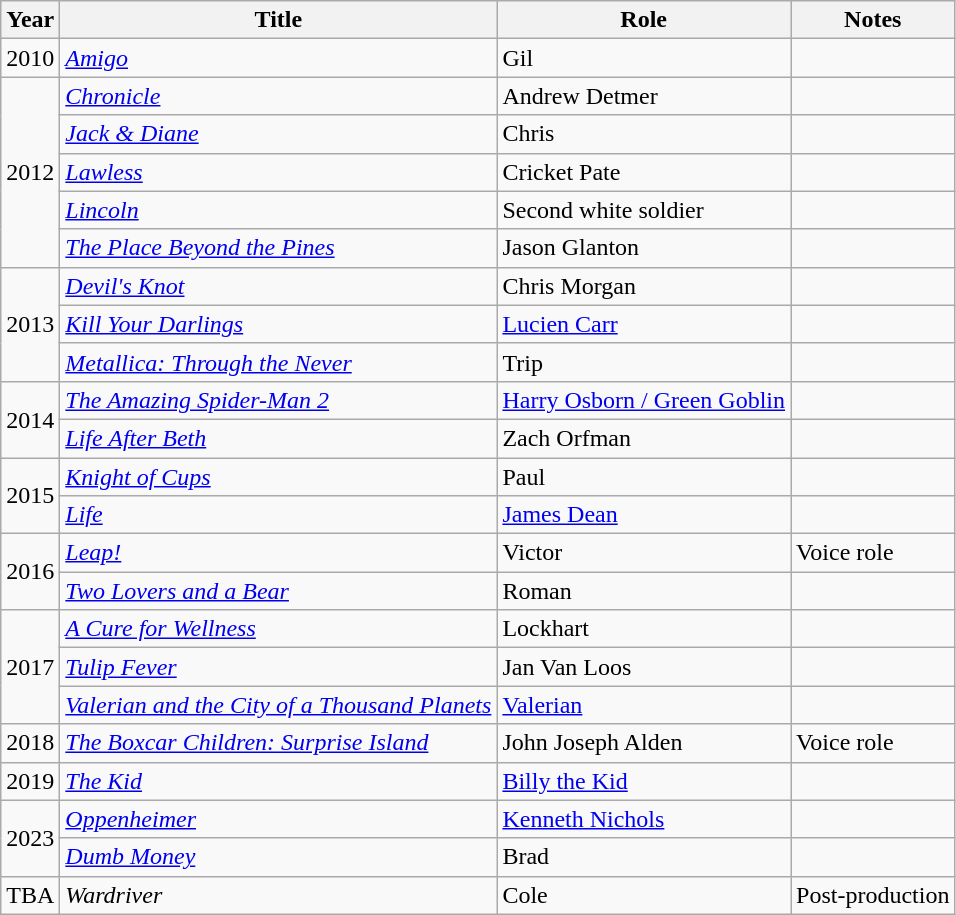<table class="wikitable sortable">
<tr>
<th>Year</th>
<th>Title</th>
<th>Role</th>
<th class="unsortable">Notes</th>
</tr>
<tr>
<td>2010</td>
<td><em><a href='#'>Amigo</a></em></td>
<td>Gil</td>
<td></td>
</tr>
<tr>
<td rowspan="5">2012</td>
<td><em><a href='#'>Chronicle</a></em></td>
<td>Andrew Detmer</td>
<td></td>
</tr>
<tr>
<td><em><a href='#'>Jack & Diane</a></em></td>
<td>Chris</td>
<td></td>
</tr>
<tr>
<td><em><a href='#'>Lawless</a></em></td>
<td>Cricket Pate</td>
<td></td>
</tr>
<tr>
<td><em><a href='#'>Lincoln</a></em></td>
<td>Second white soldier</td>
<td></td>
</tr>
<tr>
<td data-sort-value="Place Beyond the Pines, The"><em><a href='#'>The Place Beyond the Pines</a></em></td>
<td>Jason Glanton</td>
<td></td>
</tr>
<tr>
<td rowspan="3">2013</td>
<td><em><a href='#'>Devil's Knot</a></em></td>
<td>Chris Morgan</td>
<td></td>
</tr>
<tr>
<td><em><a href='#'>Kill Your Darlings</a></em></td>
<td><a href='#'>Lucien Carr</a></td>
<td></td>
</tr>
<tr>
<td><em><a href='#'>Metallica: Through the Never</a></em></td>
<td>Trip</td>
<td></td>
</tr>
<tr>
<td rowspan="2">2014</td>
<td data-sort-value="Amazing Spider-Man 2, The"><em><a href='#'>The Amazing Spider-Man 2</a></em></td>
<td><a href='#'>Harry Osborn / Green Goblin</a></td>
<td></td>
</tr>
<tr>
<td><em><a href='#'>Life After Beth</a></em></td>
<td>Zach Orfman</td>
<td></td>
</tr>
<tr>
<td rowspan="2">2015</td>
<td><em><a href='#'>Knight of Cups</a></em></td>
<td>Paul</td>
<td></td>
</tr>
<tr>
<td><em><a href='#'>Life</a></em></td>
<td><a href='#'>James Dean</a></td>
<td></td>
</tr>
<tr>
<td rowspan="2">2016</td>
<td><em><a href='#'>Leap!</a></em></td>
<td>Victor</td>
<td>Voice role</td>
</tr>
<tr>
<td><em><a href='#'>Two Lovers and a Bear</a></em></td>
<td>Roman</td>
<td></td>
</tr>
<tr>
<td rowspan="3">2017</td>
<td data-sort-value="Cure for Wellness, A"><em><a href='#'>A Cure for Wellness</a></em></td>
<td>Lockhart</td>
<td></td>
</tr>
<tr>
<td><em><a href='#'>Tulip Fever</a></em></td>
<td>Jan Van Loos</td>
<td></td>
</tr>
<tr>
<td><em><a href='#'>Valerian and the City of a Thousand Planets</a></em></td>
<td><a href='#'>Valerian</a></td>
<td></td>
</tr>
<tr>
<td>2018</td>
<td data-sort-value="Boxcar Children: Surprise Island, The"><em><a href='#'>The Boxcar Children: Surprise Island</a></em></td>
<td>John Joseph Alden</td>
<td>Voice role</td>
</tr>
<tr>
<td>2019</td>
<td data-sort-value="Kid, The"><em><a href='#'>The Kid</a></em></td>
<td><a href='#'>Billy the Kid</a></td>
<td></td>
</tr>
<tr>
<td rowspan="2">2023</td>
<td><em><a href='#'>Oppenheimer</a></em></td>
<td><a href='#'>Kenneth Nichols</a></td>
<td></td>
</tr>
<tr>
<td><em><a href='#'>Dumb Money</a></em></td>
<td>Brad</td>
<td></td>
</tr>
<tr>
<td>TBA</td>
<td><em>Wardriver</em></td>
<td>Cole</td>
<td>Post-production</td>
</tr>
</table>
